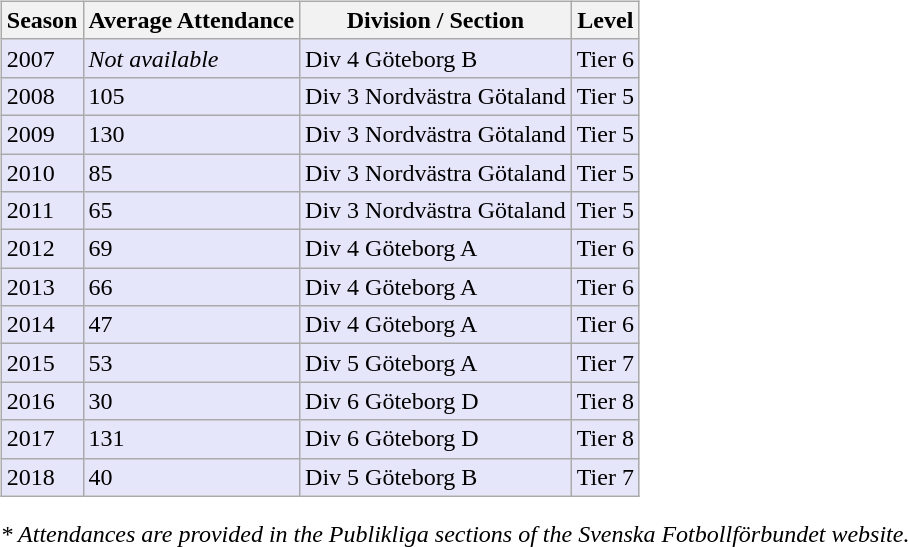<table>
<tr>
<td valign="top" width=0%><br><table class="wikitable">
<tr style="background:#f0f6fa;">
<th><strong>Season</strong></th>
<th><strong>Average Attendance</strong></th>
<th><strong>Division / Section</strong></th>
<th><strong>Level</strong></th>
</tr>
<tr>
<td style="background:#E6E6FA;">2007</td>
<td style="background:#E6E6FA;"><em>Not available</em></td>
<td style="background:#E6E6FA;">Div 4 Göteborg B</td>
<td style="background:#E6E6FA;">Tier 6</td>
</tr>
<tr>
<td style="background:#E6E6FA;">2008</td>
<td style="background:#E6E6FA;">105</td>
<td style="background:#E6E6FA;">Div 3 Nordvästra Götaland</td>
<td style="background:#E6E6FA;">Tier 5</td>
</tr>
<tr>
<td style="background:#E6E6FA;">2009</td>
<td style="background:#E6E6FA;">130</td>
<td style="background:#E6E6FA;">Div 3 Nordvästra Götaland</td>
<td style="background:#E6E6FA;">Tier 5</td>
</tr>
<tr>
<td style="background:#E6E6FA;">2010</td>
<td style="background:#E6E6FA;">85</td>
<td style="background:#E6E6FA;">Div 3 Nordvästra Götaland</td>
<td style="background:#E6E6FA;">Tier 5</td>
</tr>
<tr>
<td style="background:#E6E6FA;">2011</td>
<td style="background:#E6E6FA;">65</td>
<td style="background:#E6E6FA;">Div 3 Nordvästra Götaland</td>
<td style="background:#E6E6FA;">Tier 5</td>
</tr>
<tr>
<td style="background:#E6E6FA;">2012</td>
<td style="background:#E6E6FA;">69</td>
<td style="background:#E6E6FA;">Div 4 Göteborg A</td>
<td style="background:#E6E6FA;">Tier 6</td>
</tr>
<tr>
<td style="background:#E6E6FA;">2013</td>
<td style="background:#E6E6FA;">66</td>
<td style="background:#E6E6FA;">Div 4 Göteborg A</td>
<td style="background:#E6E6FA;">Tier 6</td>
</tr>
<tr>
<td style="background:#E6E6FA;">2014</td>
<td style="background:#E6E6FA;">47</td>
<td style="background:#E6E6FA;">Div 4 Göteborg A</td>
<td style="background:#E6E6FA;">Tier 6</td>
</tr>
<tr>
<td style="background:#E6E6FA;">2015</td>
<td style="background:#E6E6FA;">53</td>
<td style="background:#E6E6FA;">Div 5 Göteborg A</td>
<td style="background:#E6E6FA;">Tier 7</td>
</tr>
<tr>
<td style="background:#E6E6FA;">2016</td>
<td style="background:#E6E6FA;">30</td>
<td style="background:#E6E6FA;">Div 6 Göteborg D</td>
<td style="background:#E6E6FA;">Tier 8</td>
</tr>
<tr>
<td style="background:#E6E6FA;">2017</td>
<td style="background:#E6E6FA;">131</td>
<td style="background:#E6E6FA;">Div 6 Göteborg D</td>
<td style="background:#E6E6FA;">Tier 8</td>
</tr>
<tr>
<td style="background:#E6E6FA;">2018</td>
<td style="background:#E6E6FA;">40</td>
<td style="background:#E6E6FA;">Div 5 Göteborg B</td>
<td style="background:#E6E6FA;">Tier 7</td>
</tr>
</table>
<em>* Attendances are provided in the Publikliga sections of the Svenska Fotbollförbundet website.</em> 
</td>
</tr>
</table>
